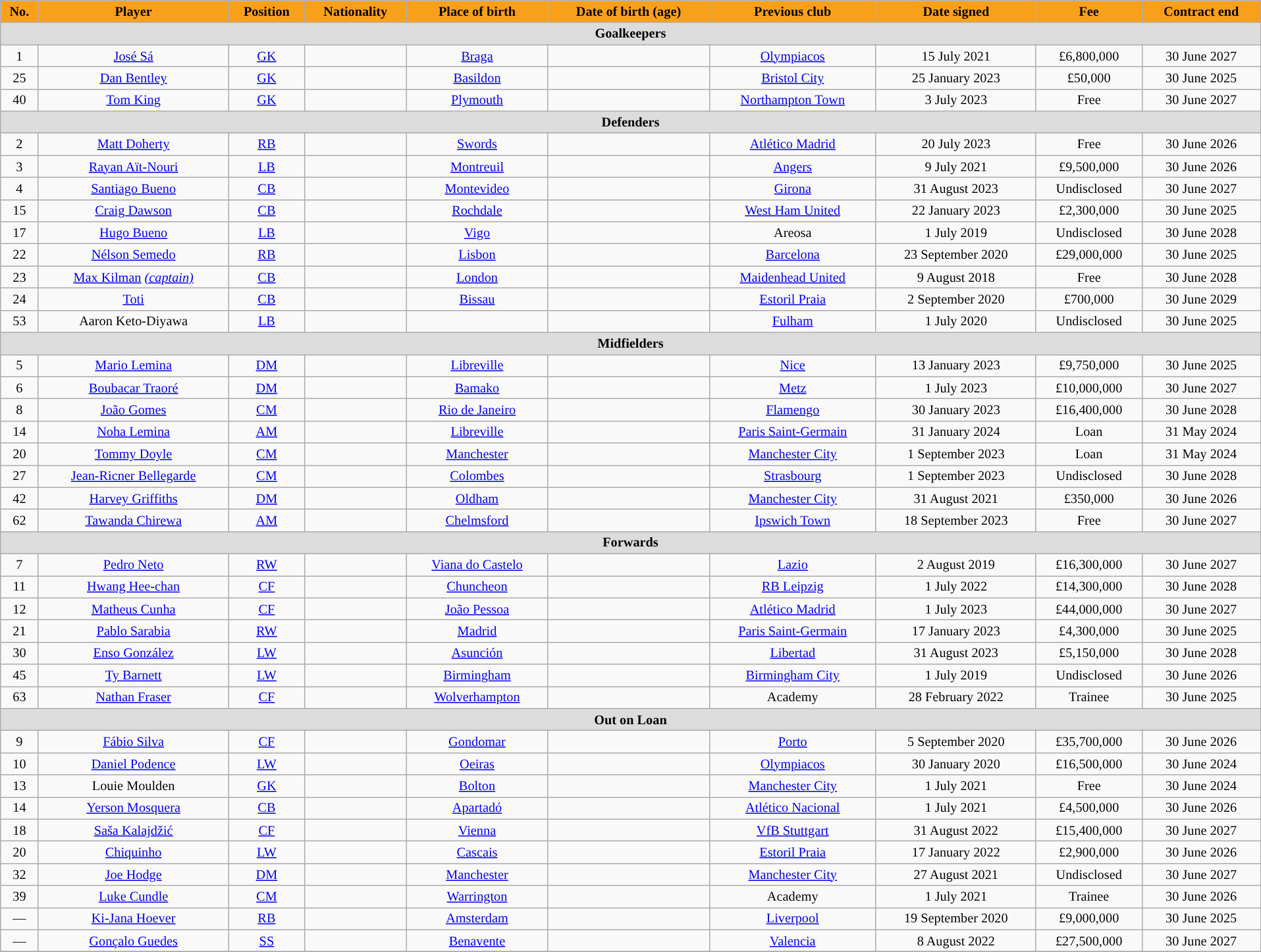<table class="wikitable" style="text-align:center; font-size:84.5%; width:101%;">
<tr>
<th style="background:#F9A01B; color:#000000; ">No.</th>
<th style="background:#F9A01B; color:#000000; ">Player</th>
<th style="background:#F9A01B; color:#000000; ">Position</th>
<th style="background:#F9A01B; color:#000000; ">Nationality</th>
<th style="background:#F9A01B; color:#000000; ">Place of birth</th>
<th style="background:#F9A01B; color:#000000; ">Date of birth (age)</th>
<th style="background:#F9A01B; color:#000000; ">Previous club</th>
<th style="background:#F9A01B; color:#000000; ">Date signed</th>
<th style="background:#F9A01B; color:#000000; ">Fee</th>
<th style="background:#F9A01B; color:#000000; ">Contract end</th>
</tr>
<tr>
<th colspan="14" style="background:#dcdcdc; tepxt-align:center;">Goalkeepers</th>
</tr>
<tr>
<td>1</td>
<td><a href='#'>José Sá</a></td>
<td><a href='#'>GK</a></td>
<td></td>
<td><a href='#'>Braga</a></td>
<td></td>
<td> <a href='#'>Olympiacos</a></td>
<td>15 July 2021</td>
<td>£6,800,000</td>
<td>30 June 2027</td>
</tr>
<tr>
<td>25</td>
<td><a href='#'>Dan Bentley</a></td>
<td><a href='#'>GK</a></td>
<td></td>
<td><a href='#'>Basildon</a></td>
<td></td>
<td><a href='#'>Bristol City</a></td>
<td>25 January 2023</td>
<td>£50,000</td>
<td>30 June 2025</td>
</tr>
<tr>
<td>40</td>
<td><a href='#'>Tom King</a></td>
<td><a href='#'>GK</a></td>
<td></td>
<td> <a href='#'>Plymouth</a></td>
<td></td>
<td><a href='#'>Northampton Town</a></td>
<td>3 July 2023</td>
<td>Free</td>
<td>30 June 2027</td>
</tr>
<tr>
<th colspan="14" style="background:#dcdcdc; tepxt-align:center;">Defenders</th>
</tr>
<tr>
<td>2</td>
<td><a href='#'>Matt Doherty</a></td>
<td><a href='#'>RB</a></td>
<td></td>
<td><a href='#'>Swords</a></td>
<td></td>
<td> <a href='#'>Atlético Madrid</a></td>
<td>20 July 2023</td>
<td>Free</td>
<td>30 June 2026</td>
</tr>
<tr>
<td>3</td>
<td><a href='#'>Rayan Aït-Nouri</a></td>
<td><a href='#'>LB</a></td>
<td></td>
<td> <a href='#'>Montreuil</a></td>
<td></td>
<td> <a href='#'>Angers</a></td>
<td>9 July 2021</td>
<td>£9,500,000</td>
<td>30 June 2026</td>
</tr>
<tr>
<td>4</td>
<td><a href='#'>Santiago Bueno</a></td>
<td><a href='#'>CB</a></td>
<td></td>
<td><a href='#'>Montevideo</a></td>
<td></td>
<td> <a href='#'>Girona</a></td>
<td>31 August 2023</td>
<td>Undisclosed</td>
<td>30 June 2027</td>
</tr>
<tr>
<td>15</td>
<td><a href='#'>Craig Dawson</a></td>
<td><a href='#'>CB</a></td>
<td></td>
<td><a href='#'>Rochdale</a></td>
<td></td>
<td><a href='#'>West Ham United</a></td>
<td>22 January 2023</td>
<td>£2,300,000</td>
<td>30 June 2025</td>
</tr>
<tr>
<td>17</td>
<td><a href='#'>Hugo Bueno</a></td>
<td><a href='#'>LB</a></td>
<td></td>
<td><a href='#'>Vigo</a></td>
<td></td>
<td> Areosa</td>
<td>1 July 2019</td>
<td>Undisclosed</td>
<td>30 June 2028</td>
</tr>
<tr>
<td>22</td>
<td><a href='#'>Nélson Semedo</a></td>
<td><a href='#'>RB</a></td>
<td></td>
<td><a href='#'>Lisbon</a></td>
<td></td>
<td> <a href='#'>Barcelona</a></td>
<td>23 September 2020</td>
<td>£29,000,000</td>
<td>30 June 2025</td>
</tr>
<tr>
<td>23</td>
<td><a href='#'>Max Kilman</a> <a href='#'><em>(captain)</em></a></td>
<td><a href='#'>CB</a></td>
<td></td>
<td><a href='#'>London</a></td>
<td></td>
<td><a href='#'>Maidenhead United</a></td>
<td>9 August 2018</td>
<td>Free</td>
<td>30 June 2028</td>
</tr>
<tr>
<td>24</td>
<td><a href='#'>Toti</a></td>
<td><a href='#'>CB</a></td>
<td></td>
<td> <a href='#'>Bissau</a></td>
<td></td>
<td> <a href='#'>Estoril Praia</a></td>
<td>2 September 2020</td>
<td>£700,000</td>
<td>30 June 2029</td>
</tr>
<tr>
<td>53</td>
<td>Aaron Keto-Diyawa</td>
<td><a href='#'>LB</a></td>
<td></td>
<td></td>
<td></td>
<td><a href='#'>Fulham</a></td>
<td>1 July 2020</td>
<td>Undisclosed</td>
<td>30 June 2025</td>
</tr>
<tr>
<th colspan="14" style="background:#dcdcdc; tepxt-align:center;">Midfielders</th>
</tr>
<tr>
<td>5</td>
<td><a href='#'>Mario Lemina</a></td>
<td><a href='#'>DM</a></td>
<td></td>
<td><a href='#'>Libreville</a></td>
<td></td>
<td> <a href='#'>Nice</a></td>
<td>13 January 2023</td>
<td>£9,750,000</td>
<td>30 June 2025</td>
</tr>
<tr>
<td>6</td>
<td><a href='#'>Boubacar Traoré</a></td>
<td><a href='#'>DM</a></td>
<td></td>
<td><a href='#'>Bamako</a></td>
<td></td>
<td> <a href='#'>Metz</a></td>
<td>1 July 2023</td>
<td>£10,000,000</td>
<td>30 June 2027</td>
</tr>
<tr>
<td>8</td>
<td><a href='#'>João Gomes</a></td>
<td><a href='#'>CM</a></td>
<td></td>
<td><a href='#'>Rio de Janeiro</a></td>
<td></td>
<td> <a href='#'>Flamengo</a></td>
<td>30 January 2023</td>
<td>£16,400,000</td>
<td>30 June 2028</td>
</tr>
<tr>
<td>14</td>
<td><a href='#'>Noha Lemina</a></td>
<td><a href='#'>AM</a></td>
<td></td>
<td> <a href='#'>Libreville</a></td>
<td></td>
<td> <a href='#'>Paris Saint-Germain</a></td>
<td>31 January 2024</td>
<td>Loan</td>
<td>31 May 2024</td>
</tr>
<tr>
<td>20</td>
<td><a href='#'>Tommy Doyle</a></td>
<td><a href='#'>CM</a></td>
<td></td>
<td><a href='#'>Manchester</a></td>
<td></td>
<td><a href='#'>Manchester City</a></td>
<td>1 September 2023</td>
<td>Loan</td>
<td>31 May 2024</td>
</tr>
<tr>
<td>27</td>
<td><a href='#'>Jean-Ricner Bellegarde</a></td>
<td><a href='#'>CM</a></td>
<td></td>
<td><a href='#'>Colombes</a></td>
<td></td>
<td> <a href='#'>Strasbourg</a></td>
<td>1 September 2023</td>
<td>Undisclosed</td>
<td>30 June 2028</td>
</tr>
<tr>
<td>42</td>
<td><a href='#'>Harvey Griffiths</a></td>
<td><a href='#'>DM</a></td>
<td></td>
<td><a href='#'>Oldham</a></td>
<td></td>
<td><a href='#'>Manchester City</a></td>
<td>31 August 2021</td>
<td>£350,000</td>
<td>30 June 2026</td>
</tr>
<tr>
<td>62</td>
<td><a href='#'>Tawanda Chirewa</a></td>
<td><a href='#'>AM</a></td>
<td></td>
<td><a href='#'>Chelmsford</a></td>
<td></td>
<td><a href='#'>Ipswich Town</a></td>
<td>18 September 2023</td>
<td>Free</td>
<td>30 June 2027</td>
</tr>
<tr>
<th colspan="14" style="background:#dcdcdc; tepxt-align:center;">Forwards</th>
</tr>
<tr>
<td>7</td>
<td><a href='#'>Pedro Neto</a></td>
<td><a href='#'>RW</a></td>
<td></td>
<td><a href='#'>Viana do Castelo</a></td>
<td></td>
<td> <a href='#'>Lazio</a></td>
<td>2 August 2019</td>
<td>£16,300,000</td>
<td>30 June 2027</td>
</tr>
<tr>
<td>11</td>
<td><a href='#'>Hwang Hee-chan</a></td>
<td><a href='#'>CF</a></td>
<td></td>
<td><a href='#'>Chuncheon</a></td>
<td></td>
<td> <a href='#'>RB Leipzig</a></td>
<td>1 July 2022</td>
<td>£14,300,000</td>
<td>30 June 2028</td>
</tr>
<tr>
<td>12</td>
<td><a href='#'>Matheus Cunha</a></td>
<td><a href='#'>CF</a></td>
<td></td>
<td><a href='#'>João Pessoa</a></td>
<td></td>
<td> <a href='#'>Atlético Madrid</a></td>
<td>1 July 2023</td>
<td>£44,000,000</td>
<td>30 June 2027</td>
</tr>
<tr>
<td>21</td>
<td><a href='#'>Pablo Sarabia</a></td>
<td><a href='#'>RW</a></td>
<td></td>
<td><a href='#'>Madrid</a></td>
<td></td>
<td> <a href='#'>Paris Saint-Germain</a></td>
<td>17 January 2023</td>
<td>£4,300,000</td>
<td>30 June 2025</td>
</tr>
<tr>
<td>30</td>
<td><a href='#'>Enso González</a></td>
<td><a href='#'>LW</a></td>
<td></td>
<td><a href='#'>Asunción</a></td>
<td></td>
<td> <a href='#'>Libertad</a></td>
<td>31 August 2023</td>
<td>£5,150,000</td>
<td>30 June 2028</td>
</tr>
<tr>
<td>45</td>
<td><a href='#'>Ty Barnett</a></td>
<td><a href='#'>LW</a></td>
<td></td>
<td><a href='#'>Birmingham</a></td>
<td></td>
<td><a href='#'>Birmingham City</a></td>
<td>1 July 2019</td>
<td>Undisclosed</td>
<td>30 June 2026</td>
</tr>
<tr>
<td>63</td>
<td><a href='#'>Nathan Fraser</a></td>
<td><a href='#'>CF</a></td>
<td></td>
<td> <a href='#'>Wolverhampton</a></td>
<td></td>
<td>Academy</td>
<td>28 February 2022</td>
<td>Trainee</td>
<td>30 June 2025</td>
</tr>
<tr>
<th colspan="14" style="background:#dcdcdc; tepxt-align:center;">Out on Loan</th>
</tr>
<tr>
<td>9</td>
<td><a href='#'>Fábio Silva</a></td>
<td><a href='#'>CF</a></td>
<td></td>
<td><a href='#'>Gondomar</a></td>
<td></td>
<td> <a href='#'>Porto</a></td>
<td>5 September 2020</td>
<td>£35,700,000</td>
<td>30 June 2026</td>
</tr>
<tr>
<td>10</td>
<td><a href='#'>Daniel Podence</a></td>
<td><a href='#'>LW</a></td>
<td></td>
<td><a href='#'>Oeiras</a></td>
<td></td>
<td> <a href='#'>Olympiacos</a></td>
<td>30 January 2020</td>
<td>£16,500,000</td>
<td>30 June 2024</td>
</tr>
<tr>
<td>13</td>
<td>Louie Moulden</td>
<td><a href='#'>GK</a></td>
<td></td>
<td><a href='#'>Bolton</a></td>
<td></td>
<td><a href='#'>Manchester City</a></td>
<td>1 July 2021</td>
<td>Free</td>
<td>30 June 2024</td>
</tr>
<tr>
<td>14</td>
<td><a href='#'>Yerson Mosquera</a></td>
<td><a href='#'>CB</a></td>
<td></td>
<td><a href='#'>Apartadó</a></td>
<td></td>
<td> <a href='#'>Atlético Nacional</a></td>
<td>1 July 2021</td>
<td>£4,500,000</td>
<td>30 June 2026</td>
</tr>
<tr>
<td>18</td>
<td><a href='#'>Saša Kalajdžić</a></td>
<td><a href='#'>CF</a></td>
<td></td>
<td><a href='#'>Vienna</a></td>
<td></td>
<td> <a href='#'>VfB Stuttgart</a></td>
<td>31 August 2022</td>
<td>£15,400,000</td>
<td>30 June 2027</td>
</tr>
<tr>
<td>20</td>
<td><a href='#'>Chiquinho</a></td>
<td><a href='#'>LW</a></td>
<td></td>
<td><a href='#'>Cascais</a></td>
<td></td>
<td> <a href='#'>Estoril Praia</a></td>
<td>17 January 2022</td>
<td>£2,900,000</td>
<td>30 June 2026</td>
</tr>
<tr>
<td>32</td>
<td><a href='#'>Joe Hodge</a></td>
<td><a href='#'>DM</a></td>
<td></td>
<td> <a href='#'>Manchester</a></td>
<td></td>
<td><a href='#'>Manchester City</a></td>
<td>27 August 2021</td>
<td>Undisclosed</td>
<td>30 June 2027</td>
</tr>
<tr>
<td>39</td>
<td><a href='#'>Luke Cundle</a></td>
<td><a href='#'>CM</a></td>
<td></td>
<td><a href='#'>Warrington</a></td>
<td></td>
<td>Academy</td>
<td>1 July 2021</td>
<td>Trainee</td>
<td>30 June 2026</td>
</tr>
<tr>
<td>—</td>
<td><a href='#'>Ki-Jana Hoever</a></td>
<td><a href='#'>RB</a></td>
<td></td>
<td><a href='#'>Amsterdam</a></td>
<td></td>
<td><a href='#'>Liverpool</a></td>
<td>19 September 2020</td>
<td>£9,000,000</td>
<td>30 June 2025</td>
</tr>
<tr>
<td>—</td>
<td><a href='#'>Gonçalo Guedes</a></td>
<td><a href='#'>SS</a></td>
<td></td>
<td><a href='#'>Benavente</a></td>
<td></td>
<td> <a href='#'>Valencia</a></td>
<td>8 August 2022</td>
<td>£27,500,000</td>
<td>30 June 2027</td>
</tr>
<tr>
</tr>
</table>
